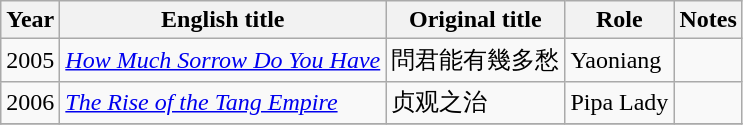<table class="wikitable sortable">
<tr>
<th>Year</th>
<th>English title</th>
<th>Original title</th>
<th>Role</th>
<th class="unsortable">Notes</th>
</tr>
<tr>
<td>2005</td>
<td><em><a href='#'>How Much Sorrow Do You Have</a></em></td>
<td>問君能有幾多愁</td>
<td>Yaoniang</td>
<td></td>
</tr>
<tr>
<td>2006</td>
<td><em><a href='#'>The Rise of the Tang Empire</a></em></td>
<td>贞观之治</td>
<td>Pipa Lady</td>
<td></td>
</tr>
<tr>
</tr>
</table>
